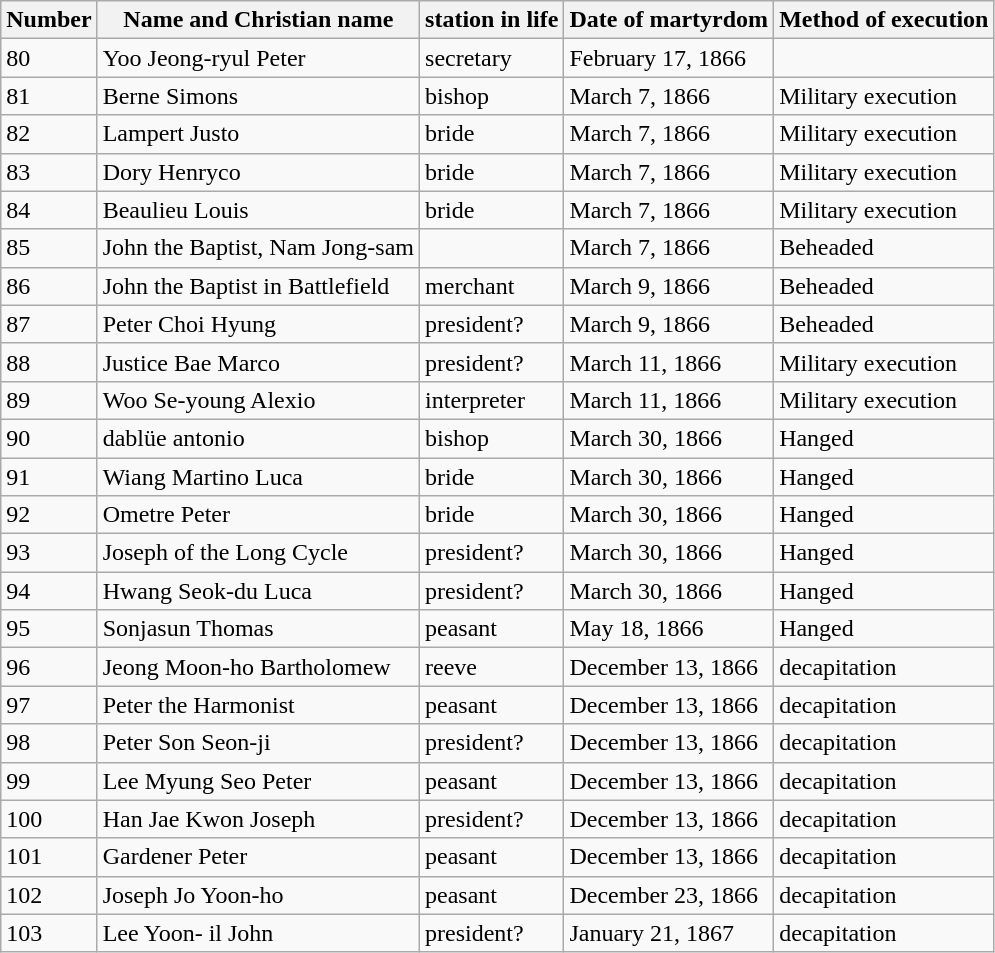<table class="wikitable">
<tr>
<th>Number</th>
<th>Name and Christian name</th>
<th>station in life</th>
<th>Date of martyrdom</th>
<th>Method of execution</th>
</tr>
<tr>
<td>80</td>
<td>Yoo Jeong-ryul Peter</td>
<td>secretary</td>
<td>February 17, 1866</td>
<td></td>
</tr>
<tr>
<td>81</td>
<td>Berne Simons</td>
<td>bishop</td>
<td>March 7, 1866</td>
<td>Military execution</td>
</tr>
<tr>
<td>82</td>
<td>Lampert Justo</td>
<td>bride</td>
<td>March 7, 1866</td>
<td>Military execution</td>
</tr>
<tr>
<td>83</td>
<td>Dory Henryco</td>
<td>bride</td>
<td>March 7, 1866</td>
<td>Military execution</td>
</tr>
<tr>
<td>84</td>
<td>Beaulieu Louis</td>
<td>bride</td>
<td>March 7, 1866</td>
<td>Military execution</td>
</tr>
<tr>
<td>85</td>
<td>John the Baptist, Nam Jong-sam</td>
<td></td>
<td>March 7, 1866</td>
<td>Beheaded</td>
</tr>
<tr>
<td>86</td>
<td>John the Baptist in Battlefield</td>
<td>merchant</td>
<td>March 9, 1866</td>
<td>Beheaded</td>
</tr>
<tr>
<td>87</td>
<td>Peter Choi Hyung</td>
<td>president?</td>
<td>March 9, 1866</td>
<td>Beheaded</td>
</tr>
<tr>
<td>88</td>
<td>Justice Bae Marco</td>
<td>president?</td>
<td>March 11, 1866</td>
<td>Military execution</td>
</tr>
<tr>
<td>89</td>
<td>Woo Se-young Alexio</td>
<td>interpreter</td>
<td>March 11, 1866</td>
<td>Military execution</td>
</tr>
<tr>
<td>90</td>
<td>dablüe antonio</td>
<td>bishop</td>
<td>March 30, 1866</td>
<td>Hanged</td>
</tr>
<tr>
<td>91</td>
<td>Wiang Martino Luca</td>
<td>bride</td>
<td>March 30, 1866</td>
<td>Hanged</td>
</tr>
<tr>
<td>92</td>
<td>Ometre Peter</td>
<td>bride</td>
<td>March 30, 1866</td>
<td>Hanged</td>
</tr>
<tr>
<td>93</td>
<td>Joseph of the Long Cycle</td>
<td>president?</td>
<td>March 30, 1866</td>
<td>Hanged</td>
</tr>
<tr>
<td>94</td>
<td>Hwang Seok-du Luca</td>
<td>president?</td>
<td>March 30, 1866</td>
<td>Hanged</td>
</tr>
<tr>
<td>95</td>
<td>Sonjasun Thomas</td>
<td>peasant</td>
<td>May 18, 1866</td>
<td>Hanged</td>
</tr>
<tr>
<td>96</td>
<td>Jeong Moon-ho Bartholomew</td>
<td>reeve</td>
<td>December 13, 1866</td>
<td>decapitation</td>
</tr>
<tr>
<td>97</td>
<td>Peter the Harmonist</td>
<td>peasant</td>
<td>December 13, 1866</td>
<td>decapitation</td>
</tr>
<tr>
<td>98</td>
<td>Peter Son Seon-ji</td>
<td>president?</td>
<td>December 13, 1866</td>
<td>decapitation</td>
</tr>
<tr>
<td>99</td>
<td>Lee Myung Seo Peter</td>
<td>peasant</td>
<td>December 13, 1866</td>
<td>decapitation</td>
</tr>
<tr>
<td>100</td>
<td>Han Jae Kwon Joseph</td>
<td>president?</td>
<td>December 13, 1866</td>
<td>decapitation</td>
</tr>
<tr>
<td>101</td>
<td>Gardener Peter</td>
<td>peasant</td>
<td>December 13, 1866</td>
<td>decapitation</td>
</tr>
<tr>
<td>102</td>
<td>Joseph Jo Yoon-ho</td>
<td>peasant</td>
<td>December 23, 1866</td>
<td>decapitation</td>
</tr>
<tr>
<td>103</td>
<td>Lee Yoon- il John</td>
<td>president?</td>
<td>January 21, 1867</td>
<td>decapitation</td>
</tr>
</table>
